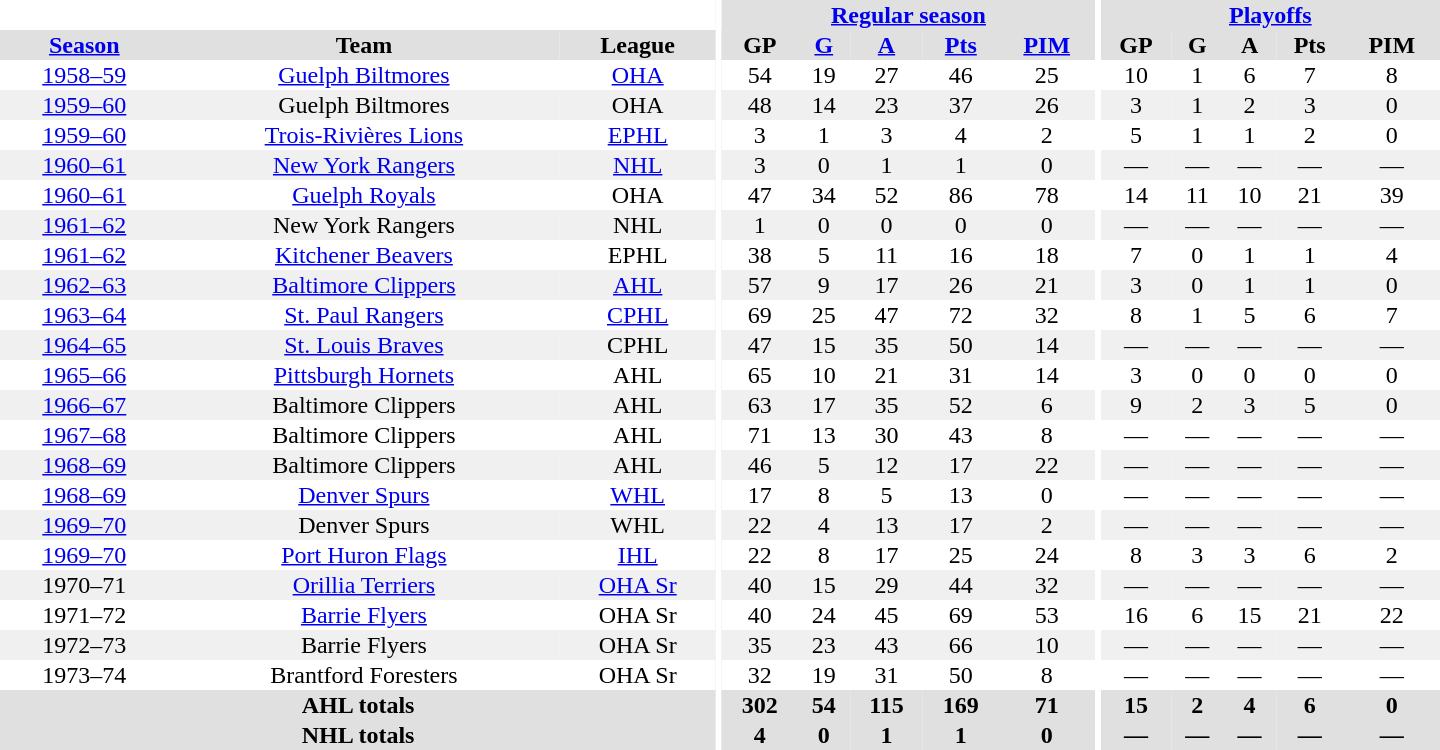<table border="0" cellpadding="1" cellspacing="0" style="text-align:center; width:60em">
<tr bgcolor="#e0e0e0">
<th colspan="3" bgcolor="#ffffff"></th>
<th rowspan="100" bgcolor="#ffffff"></th>
<th colspan="5"><a href='#'>Regular season</a></th>
<th rowspan="100" bgcolor="#ffffff"></th>
<th colspan="5"><a href='#'>Playoffs</a></th>
</tr>
<tr bgcolor="#e0e0e0">
<th><a href='#'>Season</a></th>
<th>Team</th>
<th>League</th>
<th>GP</th>
<th><a href='#'>G</a></th>
<th><a href='#'>A</a></th>
<th><a href='#'>Pts</a></th>
<th><a href='#'>PIM</a></th>
<th>GP</th>
<th>G</th>
<th>A</th>
<th>Pts</th>
<th>PIM</th>
</tr>
<tr>
<td><a href='#'>1958–59</a></td>
<td><a href='#'>Guelph Biltmores</a></td>
<td><a href='#'>OHA</a></td>
<td>54</td>
<td>19</td>
<td>27</td>
<td>46</td>
<td>25</td>
<td>10</td>
<td>1</td>
<td>6</td>
<td>7</td>
<td>8</td>
</tr>
<tr bgcolor="#f0f0f0">
<td><a href='#'>1959–60</a></td>
<td>Guelph Biltmores</td>
<td>OHA</td>
<td>48</td>
<td>14</td>
<td>23</td>
<td>37</td>
<td>26</td>
<td>3</td>
<td>1</td>
<td>2</td>
<td>3</td>
<td>0</td>
</tr>
<tr>
<td><a href='#'>1959–60</a></td>
<td><a href='#'>Trois-Rivières Lions</a></td>
<td><a href='#'>EPHL</a></td>
<td>3</td>
<td>1</td>
<td>3</td>
<td>4</td>
<td>2</td>
<td>5</td>
<td>1</td>
<td>1</td>
<td>2</td>
<td>0</td>
</tr>
<tr bgcolor="#f0f0f0">
<td><a href='#'>1960–61</a></td>
<td><a href='#'>New York Rangers</a></td>
<td><a href='#'>NHL</a></td>
<td>3</td>
<td>0</td>
<td>1</td>
<td>1</td>
<td>0</td>
<td>—</td>
<td>—</td>
<td>—</td>
<td>—</td>
<td>—</td>
</tr>
<tr>
<td><a href='#'>1960–61</a></td>
<td><a href='#'>Guelph Royals</a></td>
<td>OHA</td>
<td>47</td>
<td>34</td>
<td>52</td>
<td>86</td>
<td>78</td>
<td>14</td>
<td>11</td>
<td>10</td>
<td>21</td>
<td>39</td>
</tr>
<tr bgcolor="#f0f0f0">
<td><a href='#'>1961–62</a></td>
<td>New York Rangers</td>
<td>NHL</td>
<td>1</td>
<td>0</td>
<td>0</td>
<td>0</td>
<td>0</td>
<td>—</td>
<td>—</td>
<td>—</td>
<td>—</td>
<td>—</td>
</tr>
<tr>
<td><a href='#'>1961–62</a></td>
<td><a href='#'>Kitchener Beavers</a></td>
<td>EPHL</td>
<td>38</td>
<td>5</td>
<td>11</td>
<td>16</td>
<td>18</td>
<td>7</td>
<td>0</td>
<td>1</td>
<td>1</td>
<td>4</td>
</tr>
<tr bgcolor="#f0f0f0">
<td><a href='#'>1962–63</a></td>
<td><a href='#'>Baltimore Clippers</a></td>
<td><a href='#'>AHL</a></td>
<td>57</td>
<td>9</td>
<td>17</td>
<td>26</td>
<td>21</td>
<td>3</td>
<td>0</td>
<td>1</td>
<td>1</td>
<td>0</td>
</tr>
<tr>
<td><a href='#'>1963–64</a></td>
<td><a href='#'>St. Paul Rangers</a></td>
<td><a href='#'>CPHL</a></td>
<td>69</td>
<td>25</td>
<td>47</td>
<td>72</td>
<td>32</td>
<td>8</td>
<td>1</td>
<td>5</td>
<td>6</td>
<td>7</td>
</tr>
<tr bgcolor="#f0f0f0">
<td><a href='#'>1964–65</a></td>
<td><a href='#'>St. Louis Braves</a></td>
<td>CPHL</td>
<td>47</td>
<td>15</td>
<td>35</td>
<td>50</td>
<td>14</td>
<td>—</td>
<td>—</td>
<td>—</td>
<td>—</td>
<td>—</td>
</tr>
<tr>
<td><a href='#'>1965–66</a></td>
<td><a href='#'>Pittsburgh Hornets</a></td>
<td>AHL</td>
<td>65</td>
<td>10</td>
<td>21</td>
<td>31</td>
<td>14</td>
<td>3</td>
<td>0</td>
<td>0</td>
<td>0</td>
<td>0</td>
</tr>
<tr bgcolor="#f0f0f0">
<td><a href='#'>1966–67</a></td>
<td>Baltimore Clippers</td>
<td>AHL</td>
<td>63</td>
<td>17</td>
<td>35</td>
<td>52</td>
<td>6</td>
<td>9</td>
<td>2</td>
<td>3</td>
<td>5</td>
<td>0</td>
</tr>
<tr>
<td><a href='#'>1967–68</a></td>
<td>Baltimore Clippers</td>
<td>AHL</td>
<td>71</td>
<td>13</td>
<td>30</td>
<td>43</td>
<td>8</td>
<td>—</td>
<td>—</td>
<td>—</td>
<td>—</td>
<td>—</td>
</tr>
<tr bgcolor="#f0f0f0">
<td><a href='#'>1968–69</a></td>
<td>Baltimore Clippers</td>
<td>AHL</td>
<td>46</td>
<td>5</td>
<td>12</td>
<td>17</td>
<td>22</td>
<td>—</td>
<td>—</td>
<td>—</td>
<td>—</td>
<td>—</td>
</tr>
<tr>
<td><a href='#'>1968–69</a></td>
<td><a href='#'>Denver Spurs</a></td>
<td><a href='#'>WHL</a></td>
<td>17</td>
<td>8</td>
<td>5</td>
<td>13</td>
<td>0</td>
<td>—</td>
<td>—</td>
<td>—</td>
<td>—</td>
<td>—</td>
</tr>
<tr bgcolor="#f0f0f0">
<td><a href='#'>1969–70</a></td>
<td>Denver Spurs</td>
<td>WHL</td>
<td>22</td>
<td>4</td>
<td>13</td>
<td>17</td>
<td>2</td>
<td>—</td>
<td>—</td>
<td>—</td>
<td>—</td>
<td>—</td>
</tr>
<tr>
<td><a href='#'>1969–70</a></td>
<td><a href='#'>Port Huron Flags</a></td>
<td><a href='#'>IHL</a></td>
<td>22</td>
<td>8</td>
<td>17</td>
<td>25</td>
<td>24</td>
<td>8</td>
<td>3</td>
<td>3</td>
<td>6</td>
<td>2</td>
</tr>
<tr bgcolor="#f0f0f0">
<td>1970–71</td>
<td><a href='#'>Orillia Terriers</a></td>
<td><a href='#'>OHA Sr</a></td>
<td>40</td>
<td>15</td>
<td>29</td>
<td>44</td>
<td>32</td>
<td>—</td>
<td>—</td>
<td>—</td>
<td>—</td>
<td>—</td>
</tr>
<tr>
<td>1971–72</td>
<td><a href='#'>Barrie Flyers</a></td>
<td>OHA Sr</td>
<td>40</td>
<td>24</td>
<td>45</td>
<td>69</td>
<td>53</td>
<td>16</td>
<td>6</td>
<td>15</td>
<td>21</td>
<td>22</td>
</tr>
<tr bgcolor="#f0f0f0">
<td>1972–73</td>
<td>Barrie Flyers</td>
<td>OHA Sr</td>
<td>35</td>
<td>23</td>
<td>43</td>
<td>66</td>
<td>10</td>
<td>—</td>
<td>—</td>
<td>—</td>
<td>—</td>
<td>—</td>
</tr>
<tr>
<td>1973–74</td>
<td>Brantford Foresters</td>
<td>OHA Sr</td>
<td>32</td>
<td>19</td>
<td>31</td>
<td>50</td>
<td>8</td>
<td>—</td>
<td>—</td>
<td>—</td>
<td>—</td>
<td>—</td>
</tr>
<tr bgcolor="#e0e0e0">
<th colspan="3">AHL totals</th>
<th>302</th>
<th>54</th>
<th>115</th>
<th>169</th>
<th>71</th>
<th>15</th>
<th>2</th>
<th>4</th>
<th>6</th>
<th>0</th>
</tr>
<tr bgcolor="#e0e0e0">
<th colspan="3">NHL totals</th>
<th>4</th>
<th>0</th>
<th>1</th>
<th>1</th>
<th>0</th>
<th>—</th>
<th>—</th>
<th>—</th>
<th>—</th>
<th>—</th>
</tr>
</table>
